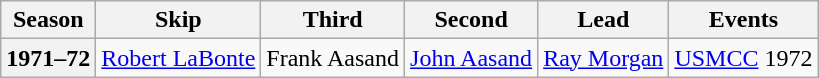<table class="wikitable">
<tr>
<th scope="col">Season</th>
<th scope="col">Skip</th>
<th scope="col">Third</th>
<th scope="col">Second</th>
<th scope="col">Lead</th>
<th scope="col">Events</th>
</tr>
<tr>
<th scope="row">1971–72</th>
<td><a href='#'>Robert LaBonte</a></td>
<td>Frank Aasand</td>
<td><a href='#'>John Aasand</a></td>
<td><a href='#'>Ray Morgan</a></td>
<td><a href='#'>USMCC</a> 1972 <br> </td>
</tr>
</table>
